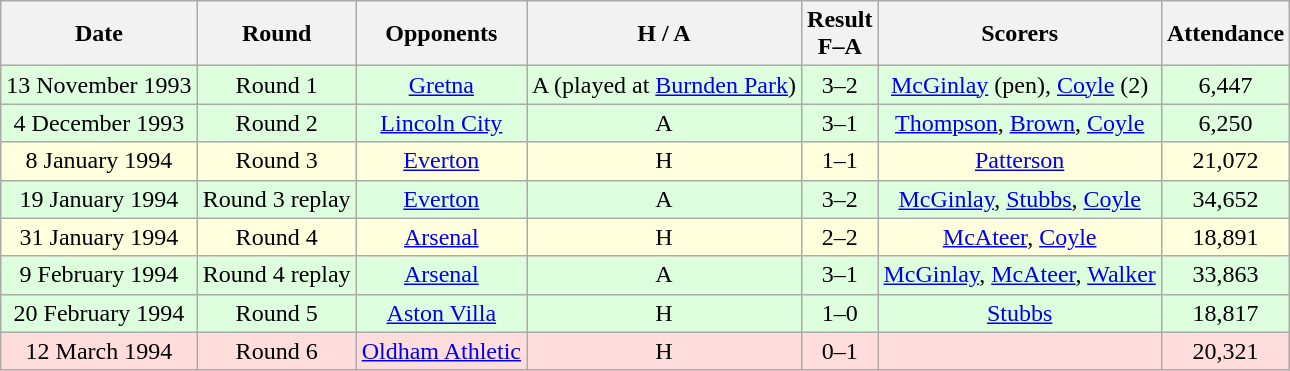<table class="wikitable" style="text-align:center">
<tr>
<th>Date</th>
<th>Round</th>
<th>Opponents</th>
<th>H / A</th>
<th>Result<br>F–A</th>
<th>Scorers</th>
<th>Attendance</th>
</tr>
<tr bgcolor="#ddffdd">
<td>13 November 1993</td>
<td>Round 1</td>
<td><a href='#'>Gretna</a></td>
<td>A (played at <a href='#'>Burnden Park</a>)</td>
<td>3–2</td>
<td><a href='#'>McGinlay</a> (pen), <a href='#'>Coyle</a> (2)</td>
<td>6,447</td>
</tr>
<tr bgcolor="#ddffdd">
<td>4 December 1993</td>
<td>Round 2</td>
<td><a href='#'>Lincoln City</a></td>
<td>A</td>
<td>3–1</td>
<td><a href='#'>Thompson</a>, <a href='#'>Brown</a>, <a href='#'>Coyle</a></td>
<td>6,250</td>
</tr>
<tr bgcolor="#ffffdd">
<td>8 January 1994</td>
<td>Round 3</td>
<td><a href='#'>Everton</a></td>
<td>H</td>
<td>1–1</td>
<td><a href='#'>Patterson</a></td>
<td>21,072</td>
</tr>
<tr bgcolor="#ddffdd">
<td>19 January 1994</td>
<td>Round 3 replay</td>
<td><a href='#'>Everton</a></td>
<td>A</td>
<td>3–2 </td>
<td><a href='#'>McGinlay</a>, <a href='#'>Stubbs</a>, <a href='#'>Coyle</a></td>
<td>34,652</td>
</tr>
<tr bgcolor="#ffffdd">
<td>31 January 1994</td>
<td>Round 4</td>
<td><a href='#'>Arsenal</a></td>
<td>H</td>
<td>2–2</td>
<td><a href='#'>McAteer</a>, <a href='#'>Coyle</a></td>
<td>18,891</td>
</tr>
<tr bgcolor="#ddffdd">
<td>9 February 1994</td>
<td>Round 4 replay</td>
<td><a href='#'>Arsenal</a></td>
<td>A</td>
<td>3–1 </td>
<td><a href='#'>McGinlay</a>, <a href='#'>McAteer</a>, <a href='#'>Walker</a></td>
<td>33,863</td>
</tr>
<tr bgcolor="#ddffdd">
<td>20 February 1994</td>
<td>Round 5</td>
<td><a href='#'>Aston Villa</a></td>
<td>H</td>
<td>1–0</td>
<td><a href='#'>Stubbs</a></td>
<td>18,817</td>
</tr>
<tr bgcolor="#ffdddd">
<td>12 March 1994</td>
<td>Round 6</td>
<td><a href='#'>Oldham Athletic</a></td>
<td>H</td>
<td>0–1</td>
<td></td>
<td>20,321</td>
</tr>
</table>
